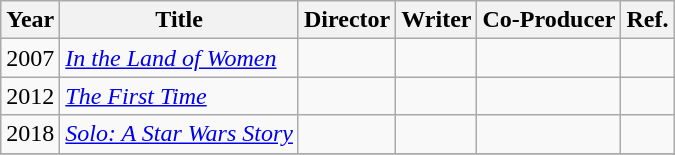<table class="wikitable plainrowheaders">
<tr>
<th>Year</th>
<th>Title</th>
<th>Director</th>
<th>Writer</th>
<th>Co-Producer</th>
<th>Ref.</th>
</tr>
<tr>
<td>2007</td>
<td><em><a href='#'>In the Land of Women</a></em></td>
<td></td>
<td></td>
<td></td>
<td></td>
</tr>
<tr>
<td>2012</td>
<td><em><a href='#'>The First Time</a></em></td>
<td></td>
<td></td>
<td></td>
<td></td>
</tr>
<tr>
<td>2018</td>
<td><em><a href='#'>Solo: A Star Wars Story</a></em></td>
<td></td>
<td></td>
<td></td>
<td></td>
</tr>
<tr>
</tr>
</table>
